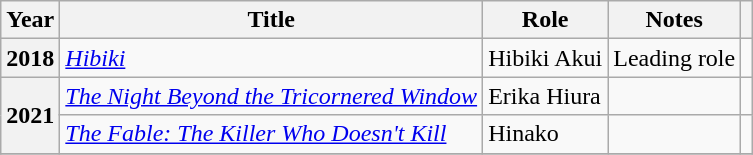<table class="wikitable sortable plainrowheaders">
<tr>
<th scope="col">Year</th>
<th scope="col">Title</th>
<th scope="col">Role</th>
<th scope="col" class="unsortable">Notes</th>
<th scope="col" class="unsortable"></th>
</tr>
<tr>
<th scope="row">2018</th>
<td><em><a href='#'>Hibiki</a></em></td>
<td>Hibiki Akui</td>
<td>Leading role</td>
<td></td>
</tr>
<tr>
<th scope="row" rowspan=2>2021</th>
<td><em><a href='#'>The Night Beyond the Tricornered Window</a></em></td>
<td>Erika Hiura</td>
<td></td>
<td></td>
</tr>
<tr>
<td><em><a href='#'>The Fable: The Killer Who Doesn't Kill</a></em></td>
<td>Hinako</td>
<td></td>
<td></td>
</tr>
<tr>
</tr>
</table>
